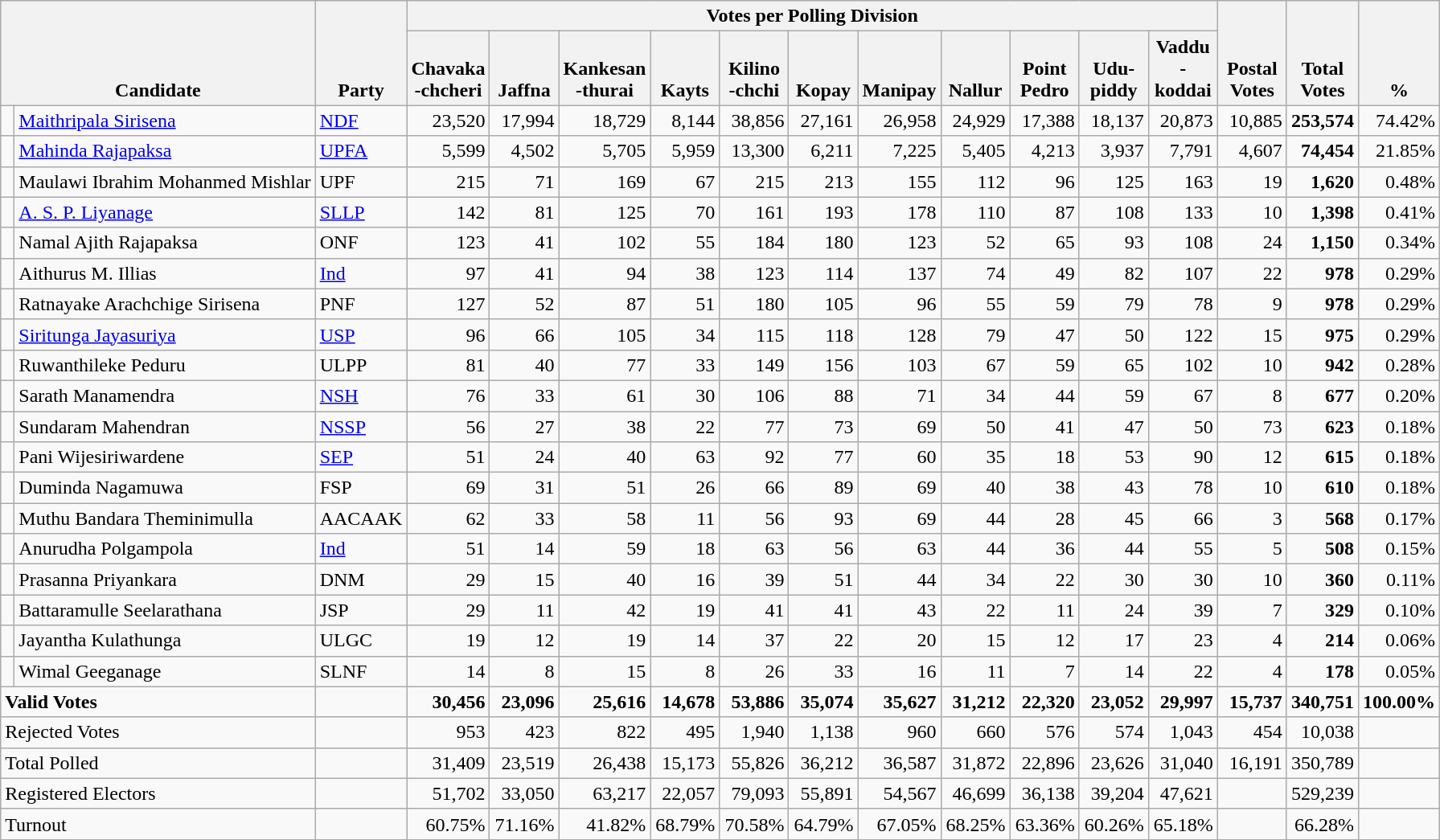<table class="wikitable" border="1" style="text-align:right;">
<tr>
<th align=left valign=bottom rowspan=2 colspan=2>Candidate</th>
<th align=left valign=bottom rowspan=2 width="40">Party</th>
<th colspan=11>Votes per Polling Division</th>
<th align=center valign=bottom rowspan=2 width="50">Postal<br>Votes</th>
<th align=center valign=bottom rowspan=2 width="50">Total Votes</th>
<th align=center valign=bottom rowspan=2 width="50">%</th>
</tr>
<tr>
<th align=center valign=bottom width="50">Chavaka<br>-chcheri</th>
<th align=center valign=bottom width="50">Jaffna</th>
<th align=center valign=bottom width="50">Kankesan<br>-thurai</th>
<th align=center valign=bottom width="50">Kayts</th>
<th align=center valign=bottom width="50">Kilino<br>-chchi</th>
<th align=center valign=bottom width="50">Kopay</th>
<th align=center valign=bottom width="50">Manipay</th>
<th align=center valign=bottom width="50">Nallur</th>
<th align=center valign=bottom width="50">Point<br>Pedro</th>
<th align=center valign=bottom width="50">Udu-<br>piddy</th>
<th align=center valign=bottom width="50">Vaddu<br>-koddai</th>
</tr>
<tr>
<td bgcolor=> </td>
<td align=left><a href='#'>Maithripala Sirisena</a></td>
<td align=left><a href='#'>NDF</a></td>
<td>23,520</td>
<td>17,994</td>
<td>18,729</td>
<td>8,144</td>
<td>38,856</td>
<td>27,161</td>
<td>26,958</td>
<td>24,929</td>
<td>17,388</td>
<td>18,137</td>
<td>20,873</td>
<td>10,885</td>
<td><strong>253,574</strong></td>
<td>74.42%</td>
</tr>
<tr>
<td bgcolor=> </td>
<td align=left><a href='#'>Mahinda Rajapaksa</a></td>
<td align=left><a href='#'>UPFA</a></td>
<td>5,599</td>
<td>4,502</td>
<td>5,705</td>
<td>5,959</td>
<td>13,300</td>
<td>6,211</td>
<td>7,225</td>
<td>5,405</td>
<td>4,213</td>
<td>3,937</td>
<td>7,791</td>
<td>4,607</td>
<td><strong>74,454</strong></td>
<td>21.85%</td>
</tr>
<tr>
<td></td>
<td align=left>Maulawi Ibrahim Mohanmed Mishlar</td>
<td align=left>UPF</td>
<td>215</td>
<td>71</td>
<td>169</td>
<td>67</td>
<td>215</td>
<td>213</td>
<td>155</td>
<td>112</td>
<td>96</td>
<td>125</td>
<td>163</td>
<td>19</td>
<td><strong>1,620</strong></td>
<td>0.48%</td>
</tr>
<tr>
<td></td>
<td align=left><a href='#'>A. S. P. Liyanage</a></td>
<td align=left><a href='#'>SLLP</a></td>
<td>142</td>
<td>81</td>
<td>125</td>
<td>70</td>
<td>161</td>
<td>193</td>
<td>178</td>
<td>110</td>
<td>87</td>
<td>108</td>
<td>133</td>
<td>10</td>
<td><strong>1,398</strong></td>
<td>0.41%</td>
</tr>
<tr>
<td></td>
<td align=left>Namal Ajith Rajapaksa</td>
<td align=left>ONF</td>
<td>123</td>
<td>41</td>
<td>102</td>
<td>55</td>
<td>184</td>
<td>180</td>
<td>123</td>
<td>52</td>
<td>65</td>
<td>93</td>
<td>108</td>
<td>24</td>
<td><strong>1,150</strong></td>
<td>0.34%</td>
</tr>
<tr>
<td bgcolor=> </td>
<td align=left>Aithurus M. Illias</td>
<td align=left><a href='#'>Ind</a></td>
<td>97</td>
<td>41</td>
<td>94</td>
<td>38</td>
<td>123</td>
<td>114</td>
<td>137</td>
<td>74</td>
<td>49</td>
<td>82</td>
<td>107</td>
<td>22</td>
<td><strong>978</strong></td>
<td>0.29%</td>
</tr>
<tr>
<td></td>
<td align=left>Ratnayake Arachchige Sirisena</td>
<td align=left>PNF</td>
<td>127</td>
<td>52</td>
<td>87</td>
<td>51</td>
<td>180</td>
<td>105</td>
<td>96</td>
<td>55</td>
<td>59</td>
<td>79</td>
<td>78</td>
<td>9</td>
<td><strong>978</strong></td>
<td>0.29%</td>
</tr>
<tr>
<td bgcolor=> </td>
<td align=left><a href='#'>Siritunga Jayasuriya</a></td>
<td align=left><a href='#'>USP</a></td>
<td>96</td>
<td>66</td>
<td>105</td>
<td>34</td>
<td>115</td>
<td>118</td>
<td>128</td>
<td>79</td>
<td>47</td>
<td>50</td>
<td>122</td>
<td>15</td>
<td><strong>975</strong></td>
<td>0.29%</td>
</tr>
<tr>
<td></td>
<td align=left>Ruwanthileke Peduru</td>
<td align=left>ULPP</td>
<td>81</td>
<td>40</td>
<td>77</td>
<td>33</td>
<td>149</td>
<td>156</td>
<td>103</td>
<td>67</td>
<td>59</td>
<td>65</td>
<td>102</td>
<td>10</td>
<td><strong>942</strong></td>
<td>0.28%</td>
</tr>
<tr>
<td></td>
<td align=left>Sarath Manamendra</td>
<td align=left><a href='#'>NSH</a></td>
<td>76</td>
<td>33</td>
<td>61</td>
<td>30</td>
<td>106</td>
<td>88</td>
<td>71</td>
<td>34</td>
<td>44</td>
<td>59</td>
<td>67</td>
<td>8</td>
<td><strong>677</strong></td>
<td>0.20%</td>
</tr>
<tr>
<td bgcolor=> </td>
<td align=left>Sundaram Mahendran</td>
<td align=left><a href='#'>NSSP</a></td>
<td>56</td>
<td>27</td>
<td>38</td>
<td>22</td>
<td>77</td>
<td>73</td>
<td>69</td>
<td>50</td>
<td>41</td>
<td>47</td>
<td>50</td>
<td>73</td>
<td><strong>623</strong></td>
<td>0.18%</td>
</tr>
<tr>
<td bgcolor=> </td>
<td align=left>Pani Wijesiriwardene</td>
<td align=left><a href='#'>SEP</a></td>
<td>51</td>
<td>24</td>
<td>40</td>
<td>63</td>
<td>92</td>
<td>77</td>
<td>60</td>
<td>35</td>
<td>18</td>
<td>53</td>
<td>90</td>
<td>12</td>
<td><strong>615</strong></td>
<td>0.18%</td>
</tr>
<tr>
<td></td>
<td align=left>Duminda Nagamuwa</td>
<td align=left>FSP</td>
<td>69</td>
<td>31</td>
<td>51</td>
<td>26</td>
<td>66</td>
<td>89</td>
<td>69</td>
<td>40</td>
<td>38</td>
<td>43</td>
<td>78</td>
<td>10</td>
<td><strong>610</strong></td>
<td>0.18%</td>
</tr>
<tr>
<td></td>
<td align=left>Muthu Bandara Theminimulla</td>
<td align=left>AACAAK</td>
<td>62</td>
<td>33</td>
<td>58</td>
<td>11</td>
<td>56</td>
<td>93</td>
<td>69</td>
<td>44</td>
<td>28</td>
<td>45</td>
<td>66</td>
<td>3</td>
<td><strong>568</strong></td>
<td>0.17%</td>
</tr>
<tr>
<td bgcolor=> </td>
<td align=left>Anurudha Polgampola</td>
<td align=left><a href='#'>Ind</a></td>
<td>51</td>
<td>14</td>
<td>59</td>
<td>18</td>
<td>63</td>
<td>56</td>
<td>63</td>
<td>44</td>
<td>36</td>
<td>44</td>
<td>55</td>
<td>5</td>
<td><strong>508</strong></td>
<td>0.15%</td>
</tr>
<tr>
<td></td>
<td align=left>Prasanna Priyankara</td>
<td align=left>DNM</td>
<td>29</td>
<td>15</td>
<td>40</td>
<td>16</td>
<td>39</td>
<td>51</td>
<td>44</td>
<td>34</td>
<td>22</td>
<td>30</td>
<td>30</td>
<td>10</td>
<td><strong>360</strong></td>
<td>0.11%</td>
</tr>
<tr>
<td></td>
<td align=left>Battaramulle Seelarathana</td>
<td align=left>JSP</td>
<td>29</td>
<td>11</td>
<td>42</td>
<td>19</td>
<td>41</td>
<td>41</td>
<td>43</td>
<td>22</td>
<td>11</td>
<td>24</td>
<td>39</td>
<td>7</td>
<td><strong>329</strong></td>
<td>0.10%</td>
</tr>
<tr>
<td></td>
<td align=left>Jayantha Kulathunga</td>
<td align=left>ULGC</td>
<td>19</td>
<td>12</td>
<td>19</td>
<td>14</td>
<td>37</td>
<td>22</td>
<td>20</td>
<td>15</td>
<td>12</td>
<td>17</td>
<td>23</td>
<td>4</td>
<td><strong>214</strong></td>
<td>0.06%</td>
</tr>
<tr>
<td></td>
<td align=left>Wimal Geeganage</td>
<td align=left>SLNF</td>
<td>14</td>
<td>8</td>
<td>15</td>
<td>8</td>
<td>26</td>
<td>33</td>
<td>16</td>
<td>11</td>
<td>7</td>
<td>14</td>
<td>22</td>
<td>4</td>
<td><strong>178</strong></td>
<td>0.05%</td>
</tr>
<tr style="font-weight:bold">
<td align=left colspan=2>Valid Votes</td>
<td></td>
<td>30,456</td>
<td>23,096</td>
<td>25,616</td>
<td>14,678</td>
<td>53,886</td>
<td>35,074</td>
<td>35,627</td>
<td>31,212</td>
<td>22,320</td>
<td>23,052</td>
<td>29,997</td>
<td>15,737</td>
<td>340,751</td>
<td>100.00%</td>
</tr>
<tr>
<td align=left colspan=2>Rejected Votes</td>
<td></td>
<td>953</td>
<td>423</td>
<td>822</td>
<td>495</td>
<td>1,940</td>
<td>1,138</td>
<td>960</td>
<td>660</td>
<td>576</td>
<td>574</td>
<td>1,043</td>
<td>454</td>
<td>10,038</td>
<td></td>
</tr>
<tr>
<td align=left colspan=2>Total Polled</td>
<td></td>
<td>31,409</td>
<td>23,519</td>
<td>26,438</td>
<td>15,173</td>
<td>55,826</td>
<td>36,212</td>
<td>36,587</td>
<td>31,872</td>
<td>22,896</td>
<td>23,626</td>
<td>31,040</td>
<td>16,191</td>
<td>350,789</td>
<td></td>
</tr>
<tr>
<td align=left colspan=2>Registered Electors</td>
<td></td>
<td>51,702</td>
<td>33,050</td>
<td>63,217</td>
<td>22,057</td>
<td>79,093</td>
<td>55,891</td>
<td>54,567</td>
<td>46,699</td>
<td>36,138</td>
<td>39,204</td>
<td>47,621</td>
<td></td>
<td>529,239</td>
<td></td>
</tr>
<tr>
<td align=left colspan=2>Turnout</td>
<td></td>
<td>60.75%</td>
<td>71.16%</td>
<td>41.82%</td>
<td>68.79%</td>
<td>70.58%</td>
<td>64.79%</td>
<td>67.05%</td>
<td>68.25%</td>
<td>63.36%</td>
<td>60.26%</td>
<td>65.18%</td>
<td></td>
<td>66.28%</td>
<td></td>
</tr>
<tr>
</tr>
</table>
